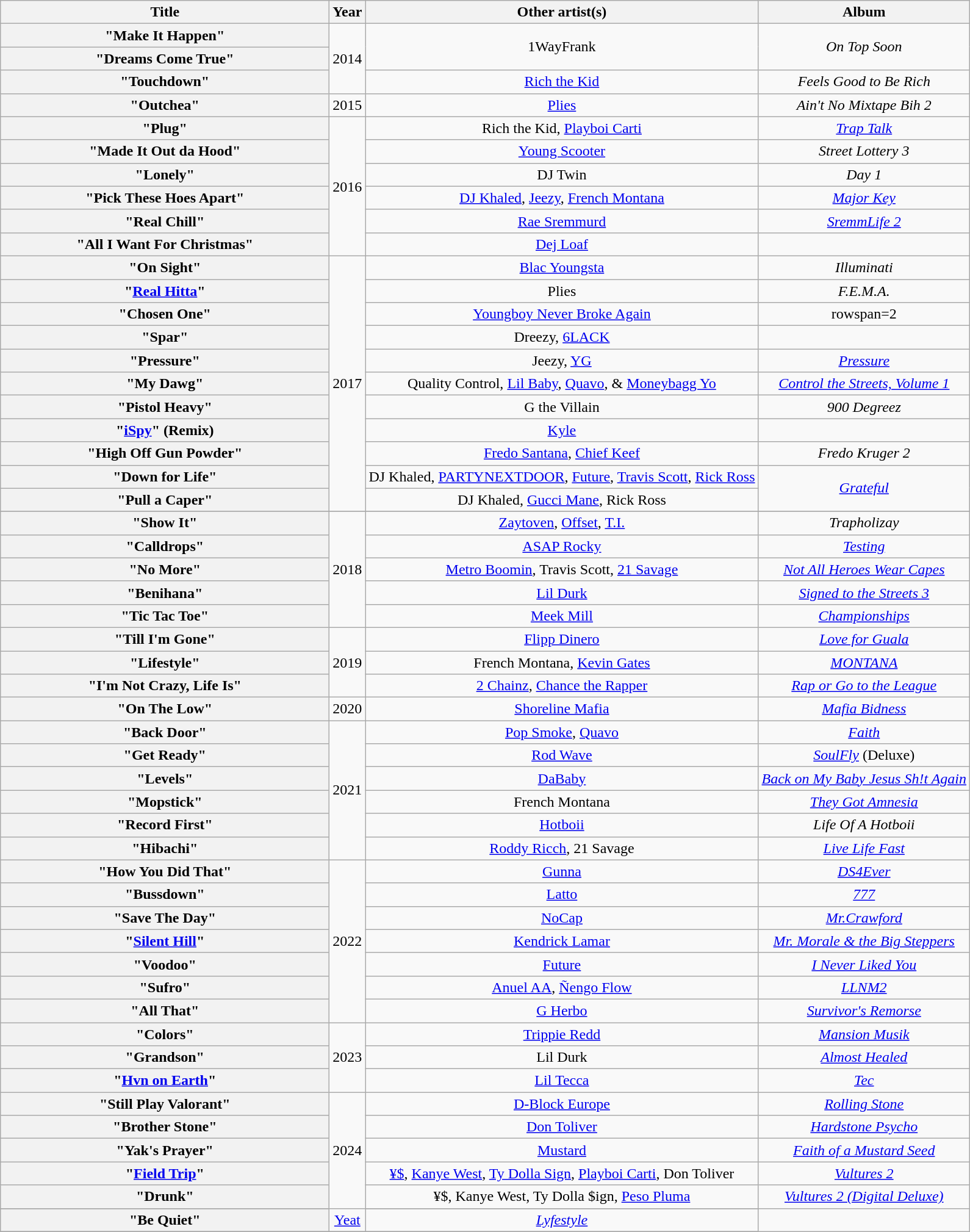<table class="wikitable plainrowheaders" style="text-align:center;">
<tr>
<th scope="col" style="width:22em;">Title</th>
<th scope="col">Year</th>
<th scope="col">Other artist(s)</th>
<th scope="col">Album</th>
</tr>
<tr>
<th scope="row">"Make It Happen"</th>
<td rowspan="3">2014</td>
<td rowspan="2">1WayFrank</td>
<td rowspan="2"><em>On Top Soon</em></td>
</tr>
<tr>
<th scope="row">"Dreams Come True"</th>
</tr>
<tr>
<th scope="row">"Touchdown"</th>
<td><a href='#'>Rich the Kid</a></td>
<td><em>Feels Good to Be Rich</em></td>
</tr>
<tr>
<th scope="row">"Outchea"</th>
<td>2015</td>
<td><a href='#'>Plies</a></td>
<td><em>Ain't No Mixtape Bih 2</em></td>
</tr>
<tr>
<th scope="row">"Plug"</th>
<td rowspan="6">2016</td>
<td>Rich the Kid, <a href='#'>Playboi Carti</a></td>
<td><em><a href='#'>Trap Talk</a></em></td>
</tr>
<tr>
<th scope="row">"Made It Out da Hood"</th>
<td><a href='#'>Young Scooter</a></td>
<td><em>Street Lottery 3</em></td>
</tr>
<tr>
<th scope="row">"Lonely"</th>
<td>DJ Twin</td>
<td><em>Day 1</em></td>
</tr>
<tr>
<th scope="row">"Pick These Hoes Apart"</th>
<td><a href='#'>DJ Khaled</a>, <a href='#'>Jeezy</a>, <a href='#'>French Montana</a></td>
<td><em><a href='#'>Major Key</a></em></td>
</tr>
<tr>
<th scope="row">"Real Chill"</th>
<td><a href='#'>Rae Sremmurd</a></td>
<td><em><a href='#'>SremmLife 2</a></em></td>
</tr>
<tr>
<th scope="row">"All I Want For Christmas"</th>
<td><a href='#'>Dej Loaf</a></td>
<td></td>
</tr>
<tr>
<th scope="row">"On Sight"</th>
<td rowspan="11">2017</td>
<td><a href='#'>Blac Youngsta</a></td>
<td><em>Illuminati</em></td>
</tr>
<tr>
<th scope="row">"<a href='#'>Real Hitta</a>"</th>
<td>Plies</td>
<td><em>F.E.M.A.</em></td>
</tr>
<tr>
<th scope="row">"Chosen One"</th>
<td><a href='#'>Youngboy Never Broke Again</a></td>
<td>rowspan=2 </td>
</tr>
<tr>
<th scope="row">"Spar"</th>
<td>Dreezy, <a href='#'>6LACK</a></td>
</tr>
<tr>
<th scope="row">"Pressure"</th>
<td>Jeezy, <a href='#'>YG</a></td>
<td><em><a href='#'>Pressure</a></em></td>
</tr>
<tr>
<th scope="row">"My Dawg"</th>
<td>Quality Control, <a href='#'>Lil Baby</a>, <a href='#'>Quavo</a>, & <a href='#'>Moneybagg Yo</a></td>
<td><em><a href='#'>Control the Streets, Volume 1</a></em></td>
</tr>
<tr>
<th scope="row">"Pistol Heavy"</th>
<td>G the Villain</td>
<td><em>900 Degreez</em></td>
</tr>
<tr>
<th scope="row">"<a href='#'>iSpy</a>" (Remix)</th>
<td><a href='#'>Kyle</a></td>
<td></td>
</tr>
<tr>
<th scope="row">"High Off Gun Powder"</th>
<td><a href='#'>Fredo Santana</a>, <a href='#'>Chief Keef</a></td>
<td><em>Fredo Kruger 2</em></td>
</tr>
<tr>
<th scope="row">"Down for Life"</th>
<td>DJ Khaled, <a href='#'>PARTYNEXTDOOR</a>, <a href='#'>Future</a>, <a href='#'>Travis Scott</a>, <a href='#'>Rick Ross</a></td>
<td rowspan="2"><em><a href='#'>Grateful</a></em></td>
</tr>
<tr>
<th scope="row">"Pull a Caper"</th>
<td>DJ Khaled, <a href='#'>Gucci Mane</a>, Rick Ross</td>
</tr>
<tr>
</tr>
<tr>
<th scope="row">"Show It"</th>
<td rowspan="5">2018</td>
<td><a href='#'>Zaytoven</a>, <a href='#'>Offset</a>, <a href='#'>T.I.</a></td>
<td><em>Trapholizay</em></td>
</tr>
<tr>
<th scope="row">"Calldrops"</th>
<td><a href='#'>ASAP Rocky</a></td>
<td><em><a href='#'>Testing</a></em></td>
</tr>
<tr>
<th scope="row">"No More"</th>
<td><a href='#'>Metro Boomin</a>, Travis Scott, <a href='#'>21 Savage</a></td>
<td><em><a href='#'>Not All Heroes Wear Capes</a></em></td>
</tr>
<tr>
<th scope="row">"Benihana"</th>
<td><a href='#'>Lil Durk</a></td>
<td><em><a href='#'>Signed to the Streets 3</a></em></td>
</tr>
<tr>
<th scope="row">"Tic Tac Toe"</th>
<td><a href='#'>Meek Mill</a></td>
<td><em><a href='#'>Championships</a></em></td>
</tr>
<tr>
<th scope="row">"Till I'm Gone"</th>
<td rowspan="3">2019</td>
<td><a href='#'>Flipp Dinero</a></td>
<td><em><a href='#'>Love for Guala</a></em></td>
</tr>
<tr>
<th scope="row">"Lifestyle"</th>
<td>French Montana, <a href='#'>Kevin Gates</a></td>
<td><em><a href='#'>MONTANA</a></em></td>
</tr>
<tr>
<th scope="row">"I'm Not Crazy, Life Is"</th>
<td><a href='#'>2 Chainz</a>, <a href='#'>Chance the Rapper</a></td>
<td><em><a href='#'>Rap or Go to the League</a></em></td>
</tr>
<tr>
<th scope="row">"On The Low"</th>
<td>2020</td>
<td><a href='#'>Shoreline Mafia</a></td>
<td><em><a href='#'>Mafia Bidness</a></em></td>
</tr>
<tr>
<th scope="row">"Back Door"</th>
<td rowspan="6">2021</td>
<td><a href='#'>Pop Smoke</a>, <a href='#'>Quavo</a></td>
<td><em><a href='#'>Faith</a></em></td>
</tr>
<tr>
<th scope="row">"Get Ready"</th>
<td><a href='#'>Rod Wave</a></td>
<td><em><a href='#'>SoulFly</a></em> (Deluxe)</td>
</tr>
<tr>
<th scope="row">"Levels"</th>
<td><a href='#'>DaBaby</a></td>
<td><em><a href='#'>Back on My Baby Jesus Sh!t Again</a></em></td>
</tr>
<tr>
<th scope="row">"Mopstick"</th>
<td>French Montana</td>
<td><em><a href='#'>They Got Amnesia</a></em></td>
</tr>
<tr>
<th scope="row">"Record First"</th>
<td><a href='#'>Hotboii</a></td>
<td><em>Life Of A Hotboii</em></td>
</tr>
<tr>
<th scope="row">"Hibachi"</th>
<td><a href='#'>Roddy Ricch</a>, 21 Savage</td>
<td><em><a href='#'>Live Life Fast</a></em></td>
</tr>
<tr>
<th scope="row">"How You Did That"</th>
<td rowspan="7">2022</td>
<td><a href='#'>Gunna</a></td>
<td><em><a href='#'>DS4Ever</a></em></td>
</tr>
<tr>
<th scope="row">"Bussdown"</th>
<td><a href='#'>Latto</a></td>
<td><em><a href='#'>777</a></em></td>
</tr>
<tr>
<th scope="row">"Save The Day"</th>
<td><a href='#'>NoCap</a></td>
<td><em><a href='#'>Mr.Crawford</a></em></td>
</tr>
<tr>
<th scope="row">"<a href='#'>Silent Hill</a>"</th>
<td><a href='#'>Kendrick Lamar</a></td>
<td><em><a href='#'>Mr. Morale & the Big Steppers</a></em></td>
</tr>
<tr>
<th scope="row">"Voodoo"</th>
<td><a href='#'>Future</a></td>
<td><em><a href='#'>I Never Liked You</a></em></td>
</tr>
<tr>
<th scope="row">"Sufro"</th>
<td><a href='#'>Anuel AA</a>, <a href='#'>Ñengo Flow</a></td>
<td><em><a href='#'>LLNM2</a></em></td>
</tr>
<tr>
<th scope="row">"All That"</th>
<td><a href='#'>G Herbo</a></td>
<td><em><a href='#'>Survivor's Remorse</a></em></td>
</tr>
<tr>
<th scope="row">"Colors"</th>
<td rowspan="3">2023</td>
<td><a href='#'>Trippie Redd</a></td>
<td><em><a href='#'>Mansion Musik</a></em></td>
</tr>
<tr>
<th scope="row">"Grandson"</th>
<td>Lil Durk</td>
<td><em><a href='#'>Almost Healed</a></em></td>
</tr>
<tr>
<th scope="row">"<a href='#'>Hvn on Earth</a>"</th>
<td><a href='#'>Lil Tecca</a></td>
<td><em><a href='#'>Tec</a></em></td>
</tr>
<tr>
<th scope="row">"Still Play Valorant"</th>
<td rowspan="6">2024</td>
<td><a href='#'>D-Block Europe</a></td>
<td><em><a href='#'>Rolling Stone</a></em></td>
</tr>
<tr>
<th scope="row">"Brother Stone"</th>
<td><a href='#'>Don Toliver</a></td>
<td><em><a href='#'>Hardstone Psycho</a></em></td>
</tr>
<tr>
<th scope="row">"Yak's Prayer"</th>
<td><a href='#'>Mustard</a></td>
<td><em><a href='#'>Faith of a Mustard Seed</a></em></td>
</tr>
<tr>
<th scope="row">"<a href='#'>Field Trip</a>"</th>
<td><a href='#'>¥$</a>, <a href='#'>Kanye West</a>, <a href='#'>Ty Dolla Sign</a>, <a href='#'>Playboi Carti</a>, Don Toliver</td>
<td><em><a href='#'>Vultures 2</a></em></td>
</tr>
<tr>
<th scope="row">"Drunk"</th>
<td>¥$, Kanye West, Ty Dolla $ign, <a href='#'>Peso Pluma</a></td>
<td><em><a href='#'>Vultures 2 (Digital Deluxe)</a></em></td>
</tr>
<tr>
</tr>
<tr>
<th scope="row">"Be Quiet"</th>
<td><a href='#'>Yeat</a></td>
<td><em><a href='#'>Lyfestyle</a></em></td>
</tr>
<tr>
</tr>
</table>
